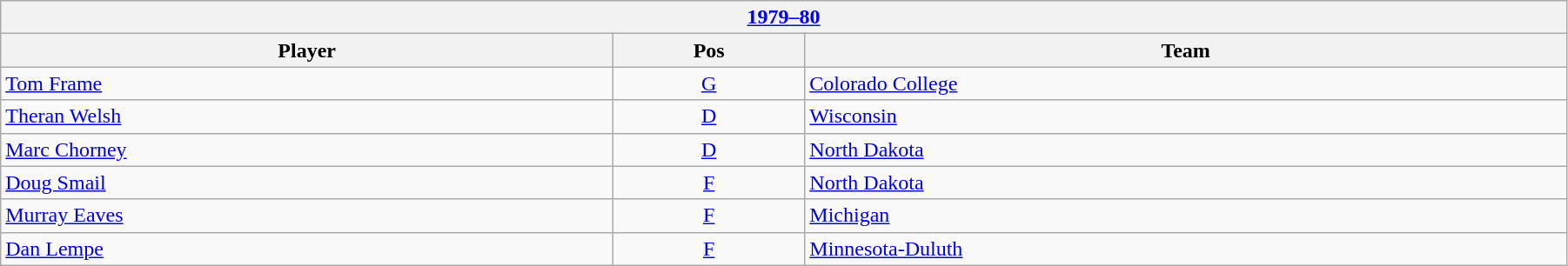<table class="wikitable" width=95%>
<tr>
<th colspan=3><a href='#'>1979–80</a></th>
</tr>
<tr>
<th>Player</th>
<th>Pos</th>
<th>Team</th>
</tr>
<tr>
<td><a href='#'>Tom Frame</a></td>
<td align=center><a href='#'>G</a></td>
<td><a href='#'>Colorado College</a></td>
</tr>
<tr>
<td><a href='#'>Theran Welsh</a></td>
<td align=center><a href='#'>D</a></td>
<td><a href='#'>Wisconsin</a></td>
</tr>
<tr>
<td><a href='#'>Marc Chorney</a></td>
<td align=center><a href='#'>D</a></td>
<td><a href='#'>North Dakota</a></td>
</tr>
<tr>
<td><a href='#'>Doug Smail</a></td>
<td align=center><a href='#'>F</a></td>
<td><a href='#'>North Dakota</a></td>
</tr>
<tr>
<td><a href='#'>Murray Eaves</a></td>
<td align=center><a href='#'>F</a></td>
<td><a href='#'>Michigan</a></td>
</tr>
<tr>
<td><a href='#'>Dan Lempe</a></td>
<td align=center><a href='#'>F</a></td>
<td><a href='#'>Minnesota-Duluth</a></td>
</tr>
</table>
